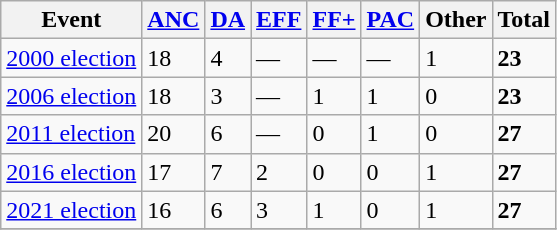<table class="wikitable">
<tr>
<th>Event</th>
<th><a href='#'>ANC</a></th>
<th><a href='#'>DA</a></th>
<th><a href='#'>EFF</a></th>
<th><a href='#'>FF+</a></th>
<th><a href='#'>PAC</a></th>
<th>Other</th>
<th>Total</th>
</tr>
<tr>
<td><a href='#'>2000 election</a></td>
<td>18</td>
<td>4</td>
<td>—</td>
<td>—</td>
<td>—</td>
<td>1</td>
<td><strong>23</strong></td>
</tr>
<tr>
<td><a href='#'>2006 election</a></td>
<td>18</td>
<td>3</td>
<td>—</td>
<td>1</td>
<td>1</td>
<td>0</td>
<td><strong>23</strong></td>
</tr>
<tr>
<td><a href='#'>2011 election</a></td>
<td>20</td>
<td>6</td>
<td>—</td>
<td>0</td>
<td>1</td>
<td>0</td>
<td><strong>27</strong></td>
</tr>
<tr>
<td><a href='#'>2016 election</a></td>
<td>17</td>
<td>7</td>
<td>2</td>
<td>0</td>
<td>0</td>
<td>1</td>
<td><strong>27</strong></td>
</tr>
<tr>
<td><a href='#'>2021 election</a></td>
<td>16</td>
<td>6</td>
<td>3</td>
<td>1</td>
<td>0</td>
<td>1</td>
<td><strong>27</strong></td>
</tr>
<tr>
</tr>
</table>
